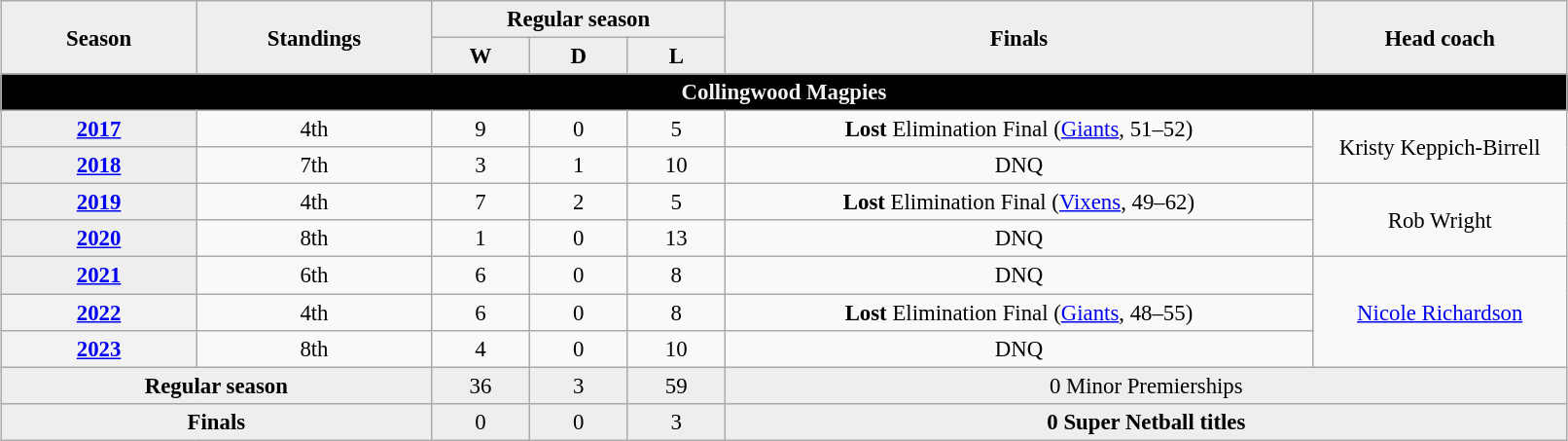<table class="wikitable" style="font-size:95%; text-align: center; width: 85%; margin:1em auto;">
<tr>
<th rowspan=2 style="background:#eee; width: 10%;">Season</th>
<th rowspan=2 style="background:#eee; width: 12%;">Standings</th>
<th colspan=3 style="background:#eee; width: 15%;">Regular season</th>
<th rowspan=2 style="background:#eee; width: 30%;">Finals</th>
<th rowspan=2 style="background:#eee; width: 13%;">Head coach</th>
</tr>
<tr>
<th style="background:#eee; width: 5%;">W</th>
<th style="background:#eee; width: 5%;">D</th>
<th style="background:#eee; width: 5%;">L</th>
</tr>
<tr>
<th colspan=7 style="background:#000000; color:#F2F3F4;">Collingwood Magpies</th>
</tr>
<tr>
<th scope="row" style="background:#eee;"><a href='#'>2017</a></th>
<td>4th</td>
<td>9</td>
<td>0</td>
<td>5</td>
<td><strong>Lost</strong> Elimination Final (<a href='#'>Giants</a>, 51–52)</td>
<td rowspan=2>Kristy Keppich-Birrell</td>
</tr>
<tr>
<th scope="row" style="background:#eee;"><a href='#'>2018</a></th>
<td>7th</td>
<td>3</td>
<td>1</td>
<td>10</td>
<td>DNQ</td>
</tr>
<tr>
<th scope="row" style="background:#eee;"><a href='#'>2019</a></th>
<td>4th</td>
<td>7</td>
<td>2</td>
<td>5</td>
<td><strong>Lost</strong> Elimination Final (<a href='#'>Vixens</a>, 49–62)</td>
<td rowspan=2>Rob Wright</td>
</tr>
<tr>
<th scope="row" style="background:#eee;"><a href='#'>2020</a></th>
<td>8th</td>
<td>1</td>
<td>0</td>
<td>13</td>
<td>DNQ</td>
</tr>
<tr>
<th scope="row" style="background:#eee;"><a href='#'>2021</a></th>
<td>6th</td>
<td>6</td>
<td>0</td>
<td>8</td>
<td>DNQ</td>
<td rowspan=3><a href='#'>Nicole Richardson</a></td>
</tr>
<tr>
<th><a href='#'>2022</a></th>
<td>4th</td>
<td>6</td>
<td>0</td>
<td>8</td>
<td><strong>Lost</strong> Elimination Final (<a href='#'>Giants</a>, 48–55)</td>
</tr>
<tr>
<th><a href='#'>2023</a></th>
<td>8th</td>
<td>4</td>
<td>0</td>
<td>10</td>
<td>DNQ</td>
</tr>
<tr>
<th colspan="2" style="background:#eee;">Regular season</th>
<td style="background:#eee;">36</td>
<td style="background:#eee;">3</td>
<td style="background:#eee;">59</td>
<td colspan="2" style="background:#eee;">0 Minor Premierships</td>
</tr>
<tr>
<th colspan="2" style="background:#eee;">Finals</th>
<td style="background:#eee;">0</td>
<td style="background:#eee;">0</td>
<td style="background:#eee;">3</td>
<td colspan="2" style="background:#eee;"><strong>0 Super Netball titles</strong></td>
</tr>
</table>
